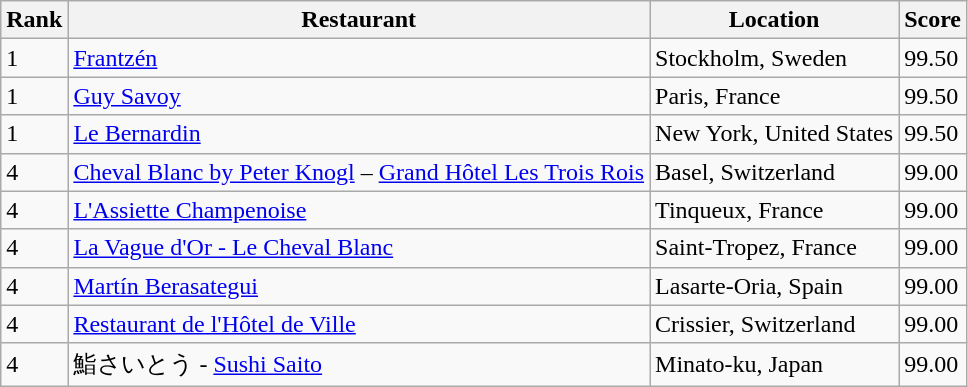<table class="wikitable">
<tr>
<th>Rank</th>
<th>Restaurant</th>
<th>Location</th>
<th>Score</th>
</tr>
<tr>
<td>1</td>
<td><a href='#'>Frantzén</a></td>
<td>Stockholm, Sweden</td>
<td>99.50</td>
</tr>
<tr>
<td>1</td>
<td><a href='#'>Guy Savoy</a></td>
<td>Paris, France</td>
<td>99.50</td>
</tr>
<tr>
<td>1</td>
<td><a href='#'>Le Bernardin</a></td>
<td>New York, United States</td>
<td>99.50</td>
</tr>
<tr>
<td>4</td>
<td><a href='#'>Cheval Blanc by Peter Knogl</a> – <a href='#'>Grand Hôtel Les Trois Rois</a></td>
<td>Basel, Switzerland</td>
<td>99.00</td>
</tr>
<tr>
<td>4</td>
<td><a href='#'>L'Assiette Champenoise</a></td>
<td>Tinqueux, France</td>
<td>99.00</td>
</tr>
<tr>
<td>4</td>
<td><a href='#'>La Vague d'Or - Le Cheval Blanc</a></td>
<td>Saint-Tropez, France</td>
<td>99.00</td>
</tr>
<tr>
<td>4</td>
<td><a href='#'>Martín Berasategui</a></td>
<td>Lasarte-Oria, Spain</td>
<td>99.00</td>
</tr>
<tr>
<td>4</td>
<td><a href='#'>Restaurant de l'Hôtel de Ville</a></td>
<td>Crissier, Switzerland</td>
<td>99.00</td>
</tr>
<tr>
<td>4</td>
<td>鮨さいとう - <a href='#'>Sushi Saito</a></td>
<td>Minato-ku, Japan</td>
<td>99.00</td>
</tr>
</table>
